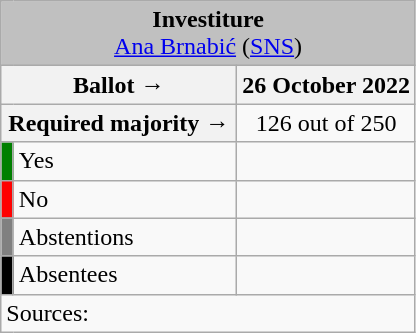<table class="wikitable" style="text-align:center">
<tr>
<td colspan="3" align="center" bgcolor="#C0C0C0"><strong>Investiture</strong><br><a href='#'>Ana Brnabić</a> (<a href='#'>SNS</a>)</td>
</tr>
<tr>
<th colspan="2" style="width:150px">Ballot →</th>
<th>26 October 2022</th>
</tr>
<tr>
<th colspan="2">Required majority →</th>
<td>126 out of 250</td>
</tr>
<tr>
<th style="width:1px; background:green"></th>
<td style="text-align:left"><span>Yes</span></td>
<td></td>
</tr>
<tr>
<th style="background:red"></th>
<td style="text-align:left"><span>No</span></td>
<td></td>
</tr>
<tr>
<th style="background:gray"></th>
<td style="text-align:left"><span>Abstentions</span></td>
<td></td>
</tr>
<tr>
<th style="background:black"></th>
<td style="text-align:left"><span>Absentees</span></td>
<td></td>
</tr>
<tr>
<td colspan="3" style="text-align:left">Sources:</td>
</tr>
</table>
